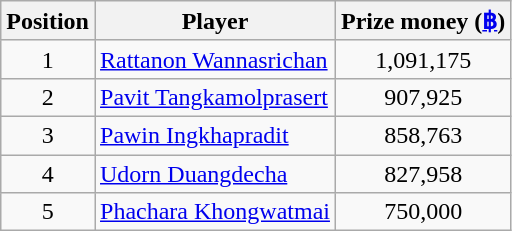<table class=wikitable>
<tr>
<th>Position</th>
<th>Player</th>
<th>Prize money (<a href='#'>฿</a>)</th>
</tr>
<tr>
<td align=center>1</td>
<td> <a href='#'>Rattanon Wannasrichan</a></td>
<td align=center>1,091,175</td>
</tr>
<tr>
<td align=center>2</td>
<td> <a href='#'>Pavit Tangkamolprasert</a></td>
<td align=center>907,925</td>
</tr>
<tr>
<td align=center>3</td>
<td> <a href='#'>Pawin Ingkhapradit</a></td>
<td align=center>858,763</td>
</tr>
<tr>
<td align=center>4</td>
<td> <a href='#'>Udorn Duangdecha</a></td>
<td align=center>827,958</td>
</tr>
<tr>
<td align=center>5</td>
<td> <a href='#'>Phachara Khongwatmai</a></td>
<td align=center>750,000</td>
</tr>
</table>
